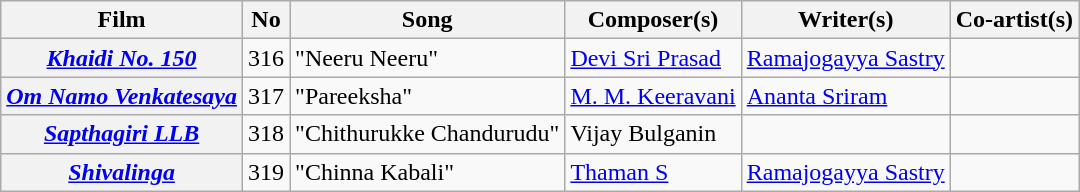<table class="wikitable">
<tr>
<th>Film</th>
<th>No</th>
<th>Song</th>
<th>Composer(s)</th>
<th>Writer(s)</th>
<th>Co-artist(s)</th>
</tr>
<tr>
<th><em><a href='#'>Khaidi No. 150</a></em></th>
<td>316</td>
<td>"Neeru Neeru"</td>
<td><a href='#'>Devi Sri Prasad</a></td>
<td><a href='#'>Ramajogayya Sastry</a></td>
<td></td>
</tr>
<tr>
<th><em><a href='#'>Om Namo Venkatesaya</a></em></th>
<td>317</td>
<td>"Pareeksha"</td>
<td><a href='#'>M. M. Keeravani</a></td>
<td><a href='#'>Ananta Sriram</a></td>
<td></td>
</tr>
<tr>
<th><em><a href='#'>Sapthagiri LLB</a></em></th>
<td>318</td>
<td>"Chithurukke Chandurudu"</td>
<td>Vijay Bulganin</td>
<td></td>
<td></td>
</tr>
<tr>
<th><em><a href='#'>Shivalinga</a></em></th>
<td>319</td>
<td>"Chinna Kabali"</td>
<td><a href='#'>Thaman S</a></td>
<td><a href='#'>Ramajogayya Sastry</a></td>
<td></td>
</tr>
</table>
